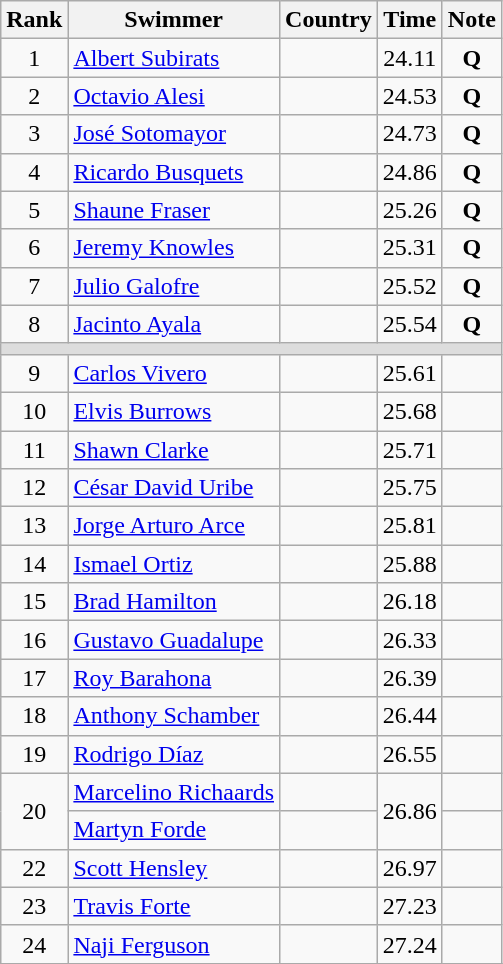<table class="wikitable" style="text-align:center">
<tr>
<th>Rank</th>
<th>Swimmer</th>
<th>Country</th>
<th>Time</th>
<th>Note</th>
</tr>
<tr>
<td>1</td>
<td align=left><a href='#'>Albert Subirats</a></td>
<td align=left></td>
<td>24.11</td>
<td><strong>Q</strong></td>
</tr>
<tr>
<td>2</td>
<td align=left><a href='#'>Octavio Alesi</a></td>
<td align=left></td>
<td>24.53</td>
<td><strong>Q</strong></td>
</tr>
<tr>
<td>3</td>
<td align=left><a href='#'>José Sotomayor</a></td>
<td align=left></td>
<td>24.73</td>
<td><strong>Q</strong></td>
</tr>
<tr>
<td>4</td>
<td align=left><a href='#'>Ricardo Busquets</a></td>
<td align=left></td>
<td>24.86</td>
<td><strong>Q</strong></td>
</tr>
<tr>
<td>5</td>
<td align=left><a href='#'>Shaune Fraser</a></td>
<td align=left></td>
<td>25.26</td>
<td><strong>Q</strong></td>
</tr>
<tr>
<td>6</td>
<td align=left><a href='#'>Jeremy Knowles</a></td>
<td align=left></td>
<td>25.31</td>
<td><strong>Q</strong></td>
</tr>
<tr>
<td>7</td>
<td align=left><a href='#'>Julio Galofre</a></td>
<td align=left></td>
<td>25.52</td>
<td><strong>Q</strong></td>
</tr>
<tr>
<td>8</td>
<td align=left><a href='#'>Jacinto Ayala</a></td>
<td align=left></td>
<td>25.54</td>
<td><strong>Q</strong></td>
</tr>
<tr bgcolor=#DDDDDD>
<td colspan=5></td>
</tr>
<tr>
<td>9</td>
<td align=left><a href='#'>Carlos Vivero</a></td>
<td align=left></td>
<td>25.61</td>
<td></td>
</tr>
<tr>
<td>10</td>
<td align=left><a href='#'>Elvis Burrows</a></td>
<td align=left></td>
<td>25.68</td>
<td></td>
</tr>
<tr>
<td>11</td>
<td align=left><a href='#'>Shawn Clarke</a></td>
<td align=left></td>
<td>25.71</td>
<td></td>
</tr>
<tr>
<td>12</td>
<td align=left><a href='#'>César David Uribe</a></td>
<td align=left></td>
<td>25.75</td>
<td></td>
</tr>
<tr>
<td>13</td>
<td align=left><a href='#'>Jorge Arturo Arce</a></td>
<td align=left></td>
<td>25.81</td>
<td></td>
</tr>
<tr>
<td>14</td>
<td align=left><a href='#'>Ismael Ortiz</a></td>
<td align=left></td>
<td>25.88</td>
<td></td>
</tr>
<tr>
<td>15</td>
<td align=left><a href='#'>Brad Hamilton</a></td>
<td align=left></td>
<td>26.18</td>
<td></td>
</tr>
<tr>
<td>16</td>
<td align=left><a href='#'>Gustavo Guadalupe</a></td>
<td align=left></td>
<td>26.33</td>
<td></td>
</tr>
<tr>
<td>17</td>
<td align=left><a href='#'>Roy Barahona</a></td>
<td align=left></td>
<td>26.39</td>
<td></td>
</tr>
<tr>
<td>18</td>
<td align=left><a href='#'>Anthony Schamber</a></td>
<td align=left></td>
<td>26.44</td>
<td></td>
</tr>
<tr>
<td>19</td>
<td align=left><a href='#'>Rodrigo Díaz</a></td>
<td align=left></td>
<td>26.55</td>
<td></td>
</tr>
<tr>
<td rowspan=2>20</td>
<td align=left><a href='#'>Marcelino Richaards</a></td>
<td align=left></td>
<td rowspan=2>26.86</td>
<td></td>
</tr>
<tr>
<td align=left><a href='#'>Martyn Forde</a></td>
<td align=left></td>
<td></td>
</tr>
<tr>
<td>22</td>
<td align=left><a href='#'>Scott Hensley</a></td>
<td align=left></td>
<td>26.97</td>
<td></td>
</tr>
<tr>
<td>23</td>
<td align=left><a href='#'>Travis Forte</a></td>
<td align=left></td>
<td>27.23</td>
<td></td>
</tr>
<tr>
<td>24</td>
<td align=left><a href='#'>Naji Ferguson</a></td>
<td align=left></td>
<td>27.24</td>
<td></td>
</tr>
<tr>
</tr>
</table>
